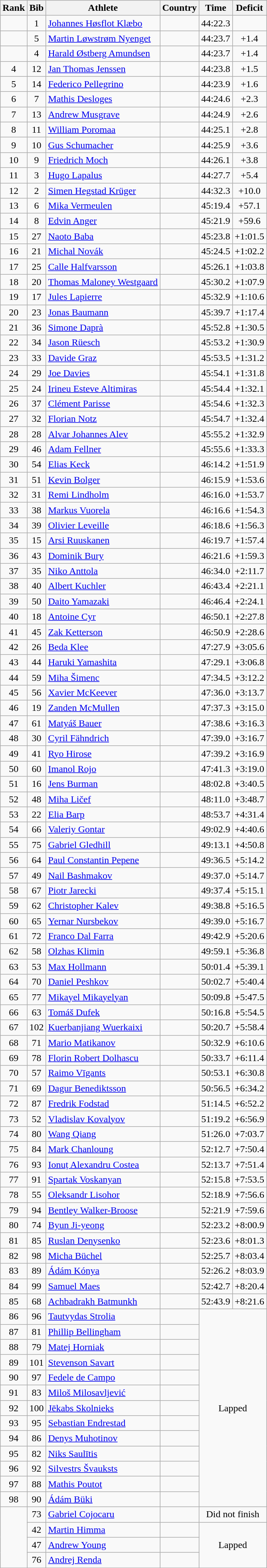<table class="wikitable sortable" style="text-align:center">
<tr>
<th>Rank</th>
<th>Bib</th>
<th>Athlete</th>
<th>Country</th>
<th>Time</th>
<th>Deficit</th>
</tr>
<tr>
<td></td>
<td>1</td>
<td align=left><a href='#'>Johannes Høsflot Klæbo</a></td>
<td align=left></td>
<td>44:22.3</td>
<td></td>
</tr>
<tr>
<td></td>
<td>5</td>
<td align=left><a href='#'>Martin Løwstrøm Nyenget</a></td>
<td align=left></td>
<td>44:23.7</td>
<td>+1.4</td>
</tr>
<tr>
<td></td>
<td>4</td>
<td align=left><a href='#'>Harald Østberg Amundsen</a></td>
<td align=left></td>
<td>44:23.7</td>
<td>+1.4</td>
</tr>
<tr>
<td>4</td>
<td>12</td>
<td align=left><a href='#'>Jan Thomas Jenssen</a></td>
<td align=left></td>
<td>44:23.8</td>
<td>+1.5</td>
</tr>
<tr>
<td>5</td>
<td>14</td>
<td align=left><a href='#'>Federico Pellegrino</a></td>
<td align=left></td>
<td>44:23.9</td>
<td>+1.6</td>
</tr>
<tr>
<td>6</td>
<td>7</td>
<td align=left><a href='#'>Mathis Desloges</a></td>
<td align=left></td>
<td>44:24.6</td>
<td>+2.3</td>
</tr>
<tr>
<td>7</td>
<td>13</td>
<td align=left><a href='#'>Andrew Musgrave</a></td>
<td align=left></td>
<td>44:24.9</td>
<td>+2.6</td>
</tr>
<tr>
<td>8</td>
<td>11</td>
<td align=left><a href='#'>William Poromaa</a></td>
<td align=left></td>
<td>44:25.1</td>
<td>+2.8</td>
</tr>
<tr>
<td>9</td>
<td>10</td>
<td align=left><a href='#'>Gus Schumacher</a></td>
<td align=left></td>
<td>44:25.9</td>
<td>+3.6</td>
</tr>
<tr>
<td>10</td>
<td>9</td>
<td align=left><a href='#'>Friedrich Moch</a></td>
<td align=left></td>
<td>44:26.1</td>
<td>+3.8</td>
</tr>
<tr>
<td>11</td>
<td>3</td>
<td align=left><a href='#'>Hugo Lapalus</a></td>
<td align=left></td>
<td>44:27.7</td>
<td>+5.4</td>
</tr>
<tr>
<td>12</td>
<td>2</td>
<td align=left><a href='#'>Simen Hegstad Krüger</a></td>
<td align=left></td>
<td>44:32.3</td>
<td>+10.0</td>
</tr>
<tr>
<td>13</td>
<td>6</td>
<td align=left><a href='#'>Mika Vermeulen</a></td>
<td align=left></td>
<td>45:19.4</td>
<td>+57.1</td>
</tr>
<tr>
<td>14</td>
<td>8</td>
<td align=left><a href='#'>Edvin Anger</a></td>
<td align=left></td>
<td>45:21.9</td>
<td>+59.6</td>
</tr>
<tr>
<td>15</td>
<td>27</td>
<td align=left><a href='#'>Naoto Baba</a></td>
<td align=left></td>
<td>45:23.8</td>
<td>+1:01.5</td>
</tr>
<tr>
<td>16</td>
<td>21</td>
<td align=left><a href='#'>Michal Novák</a></td>
<td align=left></td>
<td>45:24.5</td>
<td>+1:02.2</td>
</tr>
<tr>
<td>17</td>
<td>25</td>
<td align=left><a href='#'>Calle Halfvarsson</a></td>
<td align=left></td>
<td>45:26.1</td>
<td>+1:03.8</td>
</tr>
<tr>
<td>18</td>
<td>20</td>
<td align=left><a href='#'>Thomas Maloney Westgaard</a></td>
<td align=left></td>
<td>45:30.2</td>
<td>+1:07.9</td>
</tr>
<tr>
<td>19</td>
<td>17</td>
<td align=left><a href='#'>Jules Lapierre</a></td>
<td align=left></td>
<td>45:32.9</td>
<td>+1:10.6</td>
</tr>
<tr>
<td>20</td>
<td>23</td>
<td align=left><a href='#'>Jonas Baumann</a></td>
<td align=left></td>
<td>45:39.7</td>
<td>+1:17.4</td>
</tr>
<tr>
<td>21</td>
<td>36</td>
<td align=left><a href='#'>Simone Daprà</a></td>
<td align=left></td>
<td>45:52.8</td>
<td>+1:30.5</td>
</tr>
<tr>
<td>22</td>
<td>34</td>
<td align=left><a href='#'>Jason Rüesch</a></td>
<td align=left></td>
<td>45:53.2</td>
<td>+1:30.9</td>
</tr>
<tr>
<td>23</td>
<td>33</td>
<td align=left><a href='#'>Davide Graz</a></td>
<td align=left></td>
<td>45:53.5</td>
<td>+1:31.2</td>
</tr>
<tr>
<td>24</td>
<td>29</td>
<td align=left><a href='#'>Joe Davies</a></td>
<td align=left></td>
<td>45:54.1</td>
<td>+1:31.8</td>
</tr>
<tr>
<td>25</td>
<td>24</td>
<td align=left><a href='#'>Irineu Esteve Altimiras</a></td>
<td align=left></td>
<td>45:54.4</td>
<td>+1:32.1</td>
</tr>
<tr>
<td>26</td>
<td>37</td>
<td align=left><a href='#'>Clément Parisse</a></td>
<td align=left></td>
<td>45:54.6</td>
<td>+1:32.3</td>
</tr>
<tr>
<td>27</td>
<td>32</td>
<td align=left><a href='#'>Florian Notz</a></td>
<td align=left></td>
<td>45:54.7</td>
<td>+1:32.4</td>
</tr>
<tr>
<td>28</td>
<td>28</td>
<td align=left><a href='#'>Alvar Johannes Alev</a></td>
<td align=left></td>
<td>45:55.2</td>
<td>+1:32.9</td>
</tr>
<tr>
<td>29</td>
<td>46</td>
<td align=left><a href='#'>Adam Fellner</a></td>
<td align=left></td>
<td>45:55.6</td>
<td>+1:33.3</td>
</tr>
<tr>
<td>30</td>
<td>54</td>
<td align=left><a href='#'>Elias Keck</a></td>
<td align=left></td>
<td>46:14.2</td>
<td>+1:51.9</td>
</tr>
<tr>
<td>31</td>
<td>51</td>
<td align=left><a href='#'>Kevin Bolger</a></td>
<td align=left></td>
<td>46:15.9</td>
<td>+1:53.6</td>
</tr>
<tr>
<td>32</td>
<td>31</td>
<td align=left><a href='#'>Remi Lindholm</a></td>
<td align=left></td>
<td>46:16.0</td>
<td>+1:53.7</td>
</tr>
<tr>
<td>33</td>
<td>38</td>
<td align=left><a href='#'>Markus Vuorela</a></td>
<td align=left></td>
<td>46:16.6</td>
<td>+1:54.3</td>
</tr>
<tr>
<td>34</td>
<td>39</td>
<td align=left><a href='#'>Olivier Leveille</a></td>
<td align=left></td>
<td>46:18.6</td>
<td>+1:56.3</td>
</tr>
<tr>
<td>35</td>
<td>15</td>
<td align=left><a href='#'>Arsi Ruuskanen</a></td>
<td align=left></td>
<td>46:19.7</td>
<td>+1:57.4</td>
</tr>
<tr>
<td>36</td>
<td>43</td>
<td align=left><a href='#'>Dominik Bury</a></td>
<td align=left></td>
<td>46:21.6</td>
<td>+1:59.3</td>
</tr>
<tr>
<td>37</td>
<td>35</td>
<td align=left><a href='#'>Niko Anttola</a></td>
<td align=left></td>
<td>46:34.0</td>
<td>+2:11.7</td>
</tr>
<tr>
<td>38</td>
<td>40</td>
<td align=left><a href='#'>Albert Kuchler</a></td>
<td align=left></td>
<td>46:43.4</td>
<td>+2:21.1</td>
</tr>
<tr>
<td>39</td>
<td>50</td>
<td align=left><a href='#'>Daito Yamazaki</a></td>
<td align=left></td>
<td>46:46.4</td>
<td>+2:24.1</td>
</tr>
<tr>
<td>40</td>
<td>18</td>
<td align=left><a href='#'>Antoine Cyr</a></td>
<td align=left></td>
<td>46:50.1</td>
<td>+2:27.8</td>
</tr>
<tr>
<td>41</td>
<td>45</td>
<td align=left><a href='#'>Zak Ketterson</a></td>
<td align=left></td>
<td>46:50.9</td>
<td>+2:28.6</td>
</tr>
<tr>
<td>42</td>
<td>26</td>
<td align=left><a href='#'>Beda Klee</a></td>
<td align=left></td>
<td>47:27.9</td>
<td>+3:05.6</td>
</tr>
<tr>
<td>43</td>
<td>44</td>
<td align=left><a href='#'>Haruki Yamashita</a></td>
<td align=left></td>
<td>47:29.1</td>
<td>+3:06.8</td>
</tr>
<tr>
<td>44</td>
<td>59</td>
<td align=left><a href='#'>Miha Šimenc</a></td>
<td align=left></td>
<td>47:34.5</td>
<td>+3:12.2</td>
</tr>
<tr>
<td>45</td>
<td>56</td>
<td align=left><a href='#'>Xavier McKeever</a></td>
<td align=left></td>
<td>47:36.0</td>
<td>+3:13.7</td>
</tr>
<tr>
<td>46</td>
<td>19</td>
<td align=left><a href='#'>Zanden McMullen</a></td>
<td align=left></td>
<td>47:37.3</td>
<td>+3:15.0</td>
</tr>
<tr>
<td>47</td>
<td>61</td>
<td align=left><a href='#'>Matyáš Bauer</a></td>
<td align=left></td>
<td>47:38.6</td>
<td>+3:16.3</td>
</tr>
<tr>
<td>48</td>
<td>30</td>
<td align=left><a href='#'>Cyril Fähndrich</a></td>
<td align=left></td>
<td>47:39.0</td>
<td>+3:16.7</td>
</tr>
<tr>
<td>49</td>
<td>41</td>
<td align=left><a href='#'>Ryo Hirose</a></td>
<td align=left></td>
<td>47:39.2</td>
<td>+3:16.9</td>
</tr>
<tr>
<td>50</td>
<td>60</td>
<td align=left><a href='#'>Imanol Rojo</a></td>
<td align=left></td>
<td>47:41.3</td>
<td>+3:19.0</td>
</tr>
<tr>
<td>51</td>
<td>16</td>
<td align=left><a href='#'>Jens Burman</a></td>
<td align=left></td>
<td>48:02.8</td>
<td>+3:40.5</td>
</tr>
<tr>
<td>52</td>
<td>48</td>
<td align=left><a href='#'>Miha Ličef</a></td>
<td align=left></td>
<td>48:11.0</td>
<td>+3:48.7</td>
</tr>
<tr>
<td>53</td>
<td>22</td>
<td align=left><a href='#'>Elia Barp</a></td>
<td align=left></td>
<td>48:53.7</td>
<td>+4:31.4</td>
</tr>
<tr>
<td>54</td>
<td>66</td>
<td align=left><a href='#'>Valeriy Gontar</a></td>
<td align=left></td>
<td>49:02.9</td>
<td>+4:40.6</td>
</tr>
<tr>
<td>55</td>
<td>75</td>
<td align=left><a href='#'>Gabriel Gledhill</a></td>
<td align=left></td>
<td>49:13.1</td>
<td>+4:50.8</td>
</tr>
<tr>
<td>56</td>
<td>64</td>
<td align=left><a href='#'>Paul Constantin Pepene</a></td>
<td align=left></td>
<td>49:36.5</td>
<td>+5:14.2</td>
</tr>
<tr>
<td>57</td>
<td>49</td>
<td align=left><a href='#'>Nail Bashmakov</a></td>
<td align=left></td>
<td>49:37.0</td>
<td>+5:14.7</td>
</tr>
<tr>
<td>58</td>
<td>67</td>
<td align=left><a href='#'>Piotr Jarecki</a></td>
<td align=left></td>
<td>49:37.4</td>
<td>+5:15.1</td>
</tr>
<tr>
<td>59</td>
<td>62</td>
<td align=left><a href='#'>Christopher Kalev</a></td>
<td align=left></td>
<td>49:38.8</td>
<td>+5:16.5</td>
</tr>
<tr>
<td>60</td>
<td>65</td>
<td align=left><a href='#'>Yernar Nursbekov</a></td>
<td align=left></td>
<td>49:39.0</td>
<td>+5:16.7</td>
</tr>
<tr>
<td>61</td>
<td>72</td>
<td align=left><a href='#'>Franco Dal Farra</a></td>
<td align=left></td>
<td>49:42.9</td>
<td>+5:20.6</td>
</tr>
<tr>
<td>62</td>
<td>58</td>
<td align=left><a href='#'>Olzhas Klimin</a></td>
<td align=left></td>
<td>49:59.1</td>
<td>+5:36.8</td>
</tr>
<tr>
<td>63</td>
<td>53</td>
<td align=left><a href='#'>Max Hollmann</a></td>
<td align=left></td>
<td>50:01.4</td>
<td>+5:39.1</td>
</tr>
<tr>
<td>64</td>
<td>70</td>
<td align=left><a href='#'>Daniel Peshkov</a></td>
<td align=left></td>
<td>50:02.7</td>
<td>+5:40.4</td>
</tr>
<tr>
<td>65</td>
<td>77</td>
<td align=left><a href='#'>Mikayel Mikayelyan</a></td>
<td align=left></td>
<td>50:09.8</td>
<td>+5:47.5</td>
</tr>
<tr>
<td>66</td>
<td>63</td>
<td align=left><a href='#'>Tomáš Dufek</a></td>
<td align=left></td>
<td>50:16.8</td>
<td>+5:54.5</td>
</tr>
<tr>
<td>67</td>
<td>102</td>
<td align=left><a href='#'>Kuerbanjiang Wuerkaixi</a></td>
<td align=left></td>
<td>50:20.7</td>
<td>+5:58.4</td>
</tr>
<tr>
<td>68</td>
<td>71</td>
<td align=left><a href='#'>Mario Matikanov</a></td>
<td align=left></td>
<td>50:32.9</td>
<td>+6:10.6</td>
</tr>
<tr>
<td>69</td>
<td>78</td>
<td align=left><a href='#'>Florin Robert Dolhascu</a></td>
<td align=left></td>
<td>50:33.7</td>
<td>+6:11.4</td>
</tr>
<tr>
<td>70</td>
<td>57</td>
<td align=left><a href='#'>Raimo Vīgants</a></td>
<td align=left></td>
<td>50:53.1</td>
<td>+6:30.8</td>
</tr>
<tr>
<td>71</td>
<td>69</td>
<td align=left><a href='#'>Dagur Benediktsson</a></td>
<td align=left></td>
<td>50:56.5</td>
<td>+6:34.2</td>
</tr>
<tr>
<td>72</td>
<td>87</td>
<td align=left><a href='#'>Fredrik Fodstad</a></td>
<td align=left></td>
<td>51:14.5</td>
<td>+6:52.2</td>
</tr>
<tr>
<td>73</td>
<td>52</td>
<td align=left><a href='#'>Vladislav Kovalyov</a></td>
<td align=left></td>
<td>51:19.2</td>
<td>+6:56.9</td>
</tr>
<tr>
<td>74</td>
<td>80</td>
<td align=left><a href='#'>Wang Qiang</a></td>
<td align=left></td>
<td>51:26.0</td>
<td>+7:03.7</td>
</tr>
<tr>
<td>75</td>
<td>84</td>
<td align=left><a href='#'>Mark Chanloung</a></td>
<td align=left></td>
<td>52:12.7</td>
<td>+7:50.4</td>
</tr>
<tr>
<td>76</td>
<td>93</td>
<td align=left><a href='#'>Ionuț Alexandru Costea</a></td>
<td align=left></td>
<td>52:13.7</td>
<td>+7:51.4</td>
</tr>
<tr>
<td>77</td>
<td>91</td>
<td align=left><a href='#'>Spartak Voskanyan</a></td>
<td align=left></td>
<td>52:15.8</td>
<td>+7:53.5</td>
</tr>
<tr>
<td>78</td>
<td>55</td>
<td align=left><a href='#'>Oleksandr Lisohor</a></td>
<td align=left></td>
<td>52:18.9</td>
<td>+7:56.6</td>
</tr>
<tr>
<td>79</td>
<td>94</td>
<td align=left><a href='#'>Bentley Walker-Broose</a></td>
<td align=left></td>
<td>52:21.9</td>
<td>+7:59.6</td>
</tr>
<tr>
<td>80</td>
<td>74</td>
<td align=left><a href='#'>Byun Ji-yeong</a></td>
<td align=left></td>
<td>52:23.2</td>
<td>+8:00.9</td>
</tr>
<tr>
<td>81</td>
<td>85</td>
<td align=left><a href='#'>Ruslan Denysenko</a></td>
<td align=left></td>
<td>52:23.6</td>
<td>+8:01.3</td>
</tr>
<tr>
<td>82</td>
<td>98</td>
<td align=left><a href='#'>Micha Büchel</a></td>
<td align=left></td>
<td>52:25.7</td>
<td>+8:03.4</td>
</tr>
<tr>
<td>83</td>
<td>89</td>
<td align=left><a href='#'>Ádám Kónya</a></td>
<td align=left></td>
<td>52:26.2</td>
<td>+8:03.9</td>
</tr>
<tr>
<td>84</td>
<td>99</td>
<td align=left><a href='#'>Samuel Maes</a></td>
<td align=left></td>
<td>52:42.7</td>
<td>+8:20.4</td>
</tr>
<tr>
<td>85</td>
<td>68</td>
<td align=left><a href='#'>Achbadrakh Batmunkh</a></td>
<td align=left></td>
<td>52:43.9</td>
<td>+8:21.6</td>
</tr>
<tr>
<td>86</td>
<td>96</td>
<td align=left><a href='#'>Tautvydas Strolia</a></td>
<td align=left></td>
<td colspan=2 rowspan=13>Lapped</td>
</tr>
<tr>
<td>87</td>
<td>81</td>
<td align=left><a href='#'>Phillip Bellingham</a></td>
<td align=left></td>
</tr>
<tr>
<td>88</td>
<td>79</td>
<td align=left><a href='#'>Matej Horniak</a></td>
<td align=left></td>
</tr>
<tr>
<td>89</td>
<td>101</td>
<td align=left><a href='#'>Stevenson Savart</a></td>
<td align=left></td>
</tr>
<tr>
<td>90</td>
<td>97</td>
<td align=left><a href='#'>Fedele de Campo</a></td>
<td align=left></td>
</tr>
<tr>
<td>91</td>
<td>83</td>
<td align=left><a href='#'>Miloš Milosavljević</a></td>
<td align=left></td>
</tr>
<tr>
<td>92</td>
<td>100</td>
<td align=left><a href='#'>Jēkabs Skolnieks</a></td>
<td align=left></td>
</tr>
<tr>
<td>93</td>
<td>95</td>
<td align=left><a href='#'>Sebastian Endrestad</a></td>
<td align=left></td>
</tr>
<tr>
<td>94</td>
<td>86</td>
<td align=left><a href='#'>Denys Muhotinov</a></td>
<td align=left></td>
</tr>
<tr>
<td>95</td>
<td>82</td>
<td align=left><a href='#'>Niks Saulītis</a></td>
<td align=left></td>
</tr>
<tr>
<td>96</td>
<td>92</td>
<td align=left><a href='#'>Silvestrs Švauksts</a></td>
<td align=left></td>
</tr>
<tr>
<td>97</td>
<td>88</td>
<td align=left><a href='#'>Mathis Poutot</a></td>
<td align=left></td>
</tr>
<tr>
<td>98</td>
<td>90</td>
<td align=left><a href='#'>Ádám Büki</a></td>
<td align=left></td>
</tr>
<tr>
<td rowspan=4></td>
<td>73</td>
<td align=left><a href='#'>Gabriel Cojocaru</a></td>
<td align=left></td>
<td colspan=2>Did not finish</td>
</tr>
<tr>
<td>42</td>
<td align=left><a href='#'>Martin Himma</a></td>
<td align=left></td>
<td colspan=2 rowspan=3>Lapped</td>
</tr>
<tr>
<td>47</td>
<td align=left><a href='#'>Andrew Young</a></td>
<td align=left></td>
</tr>
<tr>
<td>76</td>
<td align=left><a href='#'>Andrej Renda</a></td>
<td align=left></td>
</tr>
</table>
